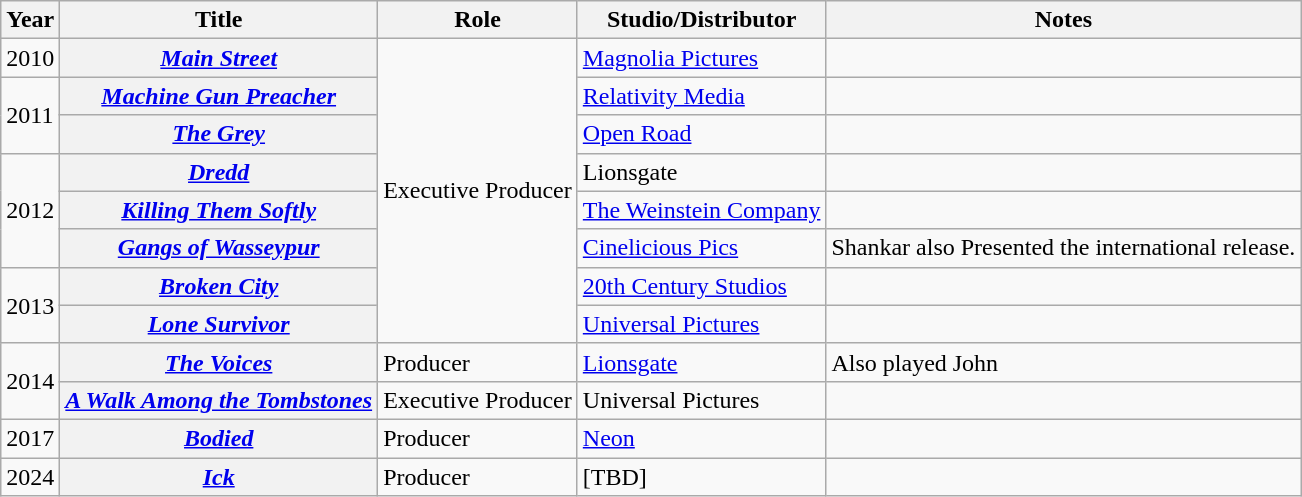<table class="wikitable plainrowheaders sortable">
<tr>
<th scope="col">Year</th>
<th scope="col">Title</th>
<th scope="col">Role</th>
<th class="unsortable">Studio/Distributor</th>
<th class="unsortable">Notes</th>
</tr>
<tr>
<td>2010</td>
<th scope="row"><em><a href='#'>Main Street</a></em></th>
<td rowspan="8">Executive Producer</td>
<td><a href='#'>Magnolia Pictures</a></td>
<td></td>
</tr>
<tr>
<td rowspan="2">2011</td>
<th scope="row"><em><a href='#'>Machine Gun Preacher</a></em></th>
<td><a href='#'>Relativity Media</a></td>
<td></td>
</tr>
<tr>
<th scope="row"><em><a href='#'>The Grey</a></em></th>
<td><a href='#'>Open Road</a></td>
<td></td>
</tr>
<tr>
<td rowspan="3">2012</td>
<th scope="row"><em><a href='#'>Dredd</a></em></th>
<td>Lionsgate</td>
<td></td>
</tr>
<tr>
<th scope="row"><em><a href='#'>Killing Them Softly</a></em></th>
<td><a href='#'>The Weinstein Company</a></td>
<td></td>
</tr>
<tr>
<th scope="row"><em><a href='#'>Gangs of Wasseypur</a></em></th>
<td><a href='#'>Cinelicious Pics</a></td>
<td>Shankar also Presented the international release.</td>
</tr>
<tr>
<td rowspan="2">2013</td>
<th scope="row"><em><a href='#'>Broken City</a></em></th>
<td><a href='#'>20th Century Studios</a></td>
<td></td>
</tr>
<tr>
<th scope="row"><em><a href='#'>Lone Survivor</a></em></th>
<td><a href='#'>Universal Pictures</a></td>
<td></td>
</tr>
<tr>
<td rowspan="2">2014</td>
<th scope="row"><em><a href='#'>The Voices</a></em></th>
<td>Producer</td>
<td><a href='#'>Lionsgate</a></td>
<td>Also played John</td>
</tr>
<tr>
<th scope="row"><em><a href='#'>A Walk Among the Tombstones</a></em></th>
<td>Executive Producer</td>
<td>Universal Pictures</td>
<td></td>
</tr>
<tr>
<td>2017</td>
<th scope="row"><em><a href='#'>Bodied</a></em></th>
<td>Producer</td>
<td><a href='#'>Neon</a></td>
<td></td>
</tr>
<tr>
<td>2024</td>
<th scope="row"><em><a href='#'>Ick</a></em></th>
<td>Producer</td>
<td>[TBD]</td>
<td></td>
</tr>
</table>
